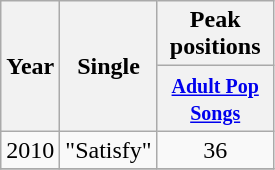<table class="wikitable">
<tr>
<th rowspan="2">Year</th>
<th rowspan="2">Single</th>
<th colspan="1">Peak positions</th>
</tr>
<tr>
<th width="70"><small><a href='#'>Adult Pop Songs</a></small></th>
</tr>
<tr>
<td>2010</td>
<td>"Satisfy"</td>
<td align="center">36</td>
</tr>
<tr>
</tr>
</table>
